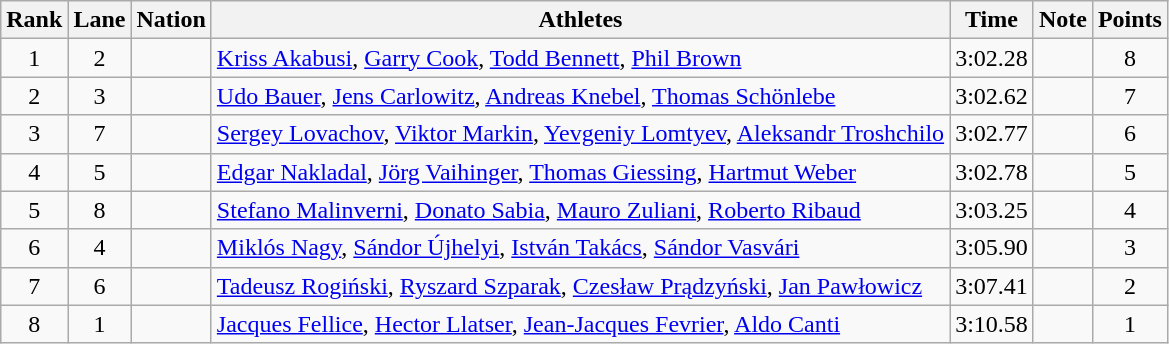<table class="wikitable sortable" style="text-align:center">
<tr>
<th>Rank</th>
<th>Lane</th>
<th>Nation</th>
<th>Athletes</th>
<th>Time</th>
<th>Note</th>
<th>Points</th>
</tr>
<tr>
<td>1</td>
<td>2</td>
<td align=left></td>
<td align=left><a href='#'>Kriss Akabusi</a>, <a href='#'>Garry Cook</a>, <a href='#'>Todd Bennett</a>, <a href='#'>Phil Brown</a></td>
<td>3:02.28</td>
<td></td>
<td>8</td>
</tr>
<tr>
<td>2</td>
<td>3</td>
<td align=left></td>
<td align=left><a href='#'>Udo Bauer</a>, <a href='#'>Jens Carlowitz</a>, <a href='#'>Andreas Knebel</a>, <a href='#'>Thomas Schönlebe</a></td>
<td>3:02.62</td>
<td></td>
<td>7</td>
</tr>
<tr>
<td>3</td>
<td>7</td>
<td align=left></td>
<td align=left><a href='#'>Sergey Lovachov</a>, <a href='#'>Viktor Markin</a>, <a href='#'>Yevgeniy Lomtyev</a>, <a href='#'>Aleksandr Troshchilo</a></td>
<td>3:02.77</td>
<td></td>
<td>6</td>
</tr>
<tr>
<td>4</td>
<td>5</td>
<td align=left></td>
<td align=left><a href='#'>Edgar Nakladal</a>, <a href='#'>Jörg Vaihinger</a>, <a href='#'>Thomas Giessing</a>, <a href='#'>Hartmut Weber</a></td>
<td>3:02.78</td>
<td></td>
<td>5</td>
</tr>
<tr>
<td>5</td>
<td>8</td>
<td align=left></td>
<td align=left><a href='#'>Stefano Malinverni</a>, <a href='#'>Donato Sabia</a>, <a href='#'>Mauro Zuliani</a>, <a href='#'>Roberto Ribaud</a></td>
<td>3:03.25</td>
<td></td>
<td>4</td>
</tr>
<tr>
<td>6</td>
<td>4</td>
<td align=left></td>
<td align=left><a href='#'>Miklós Nagy</a>, <a href='#'>Sándor Újhelyi</a>, <a href='#'>István Takács</a>, <a href='#'>Sándor Vasvári</a></td>
<td>3:05.90</td>
<td></td>
<td>3</td>
</tr>
<tr>
<td>7</td>
<td>6</td>
<td align=left></td>
<td align=left><a href='#'>Tadeusz Rogiński</a>, <a href='#'>Ryszard Szparak</a>, <a href='#'>Czesław Prądzyński</a>, <a href='#'>Jan Pawłowicz</a></td>
<td>3:07.41</td>
<td></td>
<td>2</td>
</tr>
<tr>
<td>8</td>
<td>1</td>
<td align=left></td>
<td align=left><a href='#'>Jacques Fellice</a>, <a href='#'>Hector Llatser</a>, <a href='#'>Jean-Jacques Fevrier</a>, <a href='#'>Aldo Canti</a></td>
<td>3:10.58</td>
<td></td>
<td>1</td>
</tr>
</table>
